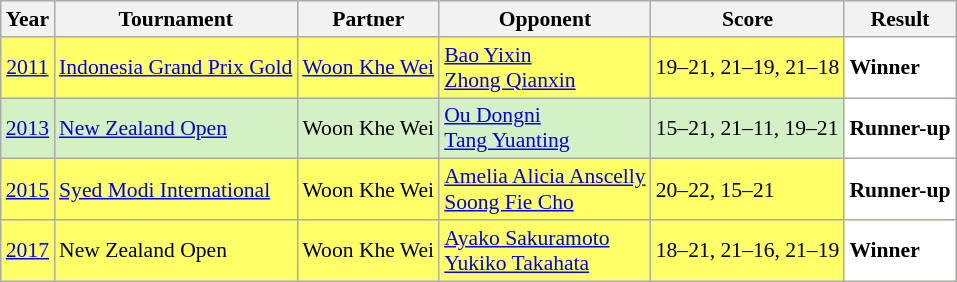<table class="sortable wikitable" style="font-size: 90%;">
<tr>
<th>Year</th>
<th>Tournament</th>
<th>Partner</th>
<th>Opponent</th>
<th>Score</th>
<th>Result</th>
</tr>
<tr style="background:#FFFF67">
<td align="center"><a href='#'>2011</a></td>
<td align="left"><a href='#'>Indonesia Grand Prix Gold</a></td>
<td align="left"> <a href='#'>Woon Khe Wei</a></td>
<td align="left"> <a href='#'>Bao Yixin</a><br> <a href='#'>Zhong Qianxin</a></td>
<td align="left">19–21, 21–19, 21–18</td>
<td style="text-align:left; background:white"> <strong>Winner</strong></td>
</tr>
<tr style="background:#D4F1C5">
<td align="center"><a href='#'>2013</a></td>
<td align="left"><a href='#'>New Zealand Open</a></td>
<td align="left"> Woon Khe Wei</td>
<td align="left"> <a href='#'>Ou Dongni</a><br> <a href='#'>Tang Yuanting</a></td>
<td align="left">15–21, 21–11, 19–21</td>
<td style="text-align:left; background:white"> <strong>Runner-up</strong></td>
</tr>
<tr style="background:#FFFF67">
<td align="center"><a href='#'>2015</a></td>
<td align="left"><a href='#'>Syed Modi International</a></td>
<td align="left"> Woon Khe Wei</td>
<td align="left"> <a href='#'>Amelia Alicia Anscelly</a><br> <a href='#'>Soong Fie Cho</a></td>
<td align="left">20–22, 15–21</td>
<td style="text-align:left; background:white"> <strong>Runner-up</strong></td>
</tr>
<tr style="background:#FFFF67">
<td align="center"><a href='#'>2017</a></td>
<td align="left">New Zealand Open</td>
<td align="left"> Woon Khe Wei</td>
<td align="left"> <a href='#'>Ayako Sakuramoto</a><br> <a href='#'>Yukiko Takahata</a></td>
<td align="left">18–21, 21–16, 21–19</td>
<td style="text-align:left; background:white"> <strong>Winner</strong></td>
</tr>
</table>
